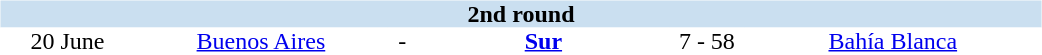<table table width=700>
<tr>
<td width=700 valign="top"><br><table border=0 cellspacing=0 cellpadding=0 style="font-size: 100%; border-collapse: collapse;" width=100%>
<tr bgcolor="#CADFF0">
<td style="font-size:100%"; align="center" colspan="6"><strong>2nd round</strong></td>
</tr>
<tr align=center bgcolor=#FFFFFF>
<td width=90>20 June</td>
<td width=170><a href='#'>Buenos Aires</a></td>
<td width=20>-</td>
<td width=170><strong><a href='#'>Sur</a></strong></td>
<td width=50>7 - 58</td>
<td width=200><a href='#'>Bahía Blanca</a></td>
</tr>
</table>
</td>
</tr>
</table>
